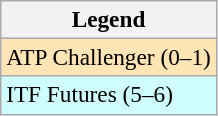<table class=wikitable style=font-size:97%>
<tr>
<th>Legend</th>
</tr>
<tr bgcolor=moccasin>
<td>ATP Challenger (0–1)</td>
</tr>
<tr bgcolor=cffcff>
<td>ITF Futures (5–6)</td>
</tr>
</table>
